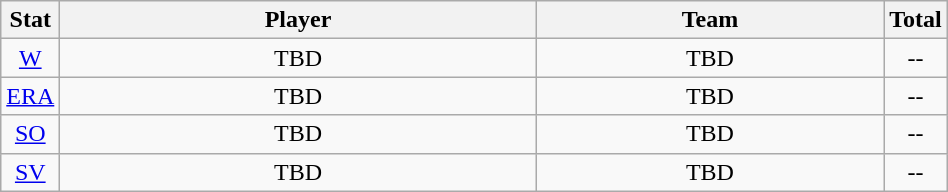<table class="wikitable"  style="width:50%; text-align:center;">
<tr>
<th style="width:5%;">Stat</th>
<th style="width:55%;">Player</th>
<th style="width:55%;">Team</th>
<th style="width:5%;">Total</th>
</tr>
<tr>
<td><a href='#'>W</a></td>
<td>TBD</td>
<td>TBD</td>
<td>--</td>
</tr>
<tr>
<td><a href='#'>ERA</a></td>
<td>TBD</td>
<td>TBD</td>
<td>--</td>
</tr>
<tr>
<td><a href='#'>SO</a></td>
<td>TBD</td>
<td>TBD</td>
<td>--</td>
</tr>
<tr>
<td><a href='#'>SV</a></td>
<td>TBD</td>
<td>TBD</td>
<td>--</td>
</tr>
</table>
